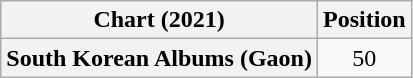<table class="wikitable plainrowheaders" style="text-align:center">
<tr>
<th scope="col">Chart (2021)</th>
<th scope="col">Position</th>
</tr>
<tr>
<th scope="row">South Korean Albums (Gaon)</th>
<td>50</td>
</tr>
</table>
